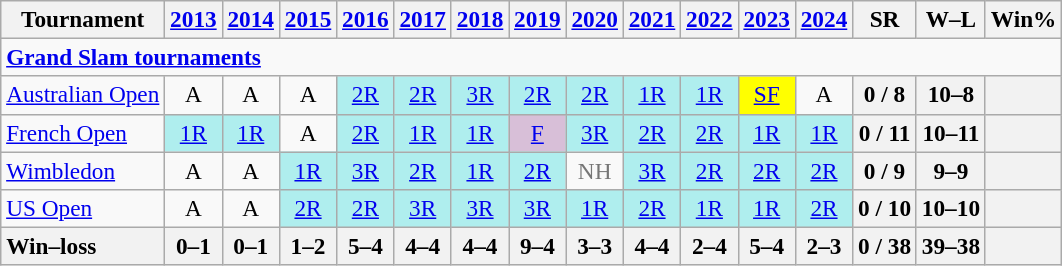<table class=wikitable style=text-align:center;font-size:97%>
<tr>
<th>Tournament</th>
<th><a href='#'>2013</a></th>
<th><a href='#'>2014</a></th>
<th><a href='#'>2015</a></th>
<th><a href='#'>2016</a></th>
<th><a href='#'>2017</a></th>
<th><a href='#'>2018</a></th>
<th><a href='#'>2019</a></th>
<th><a href='#'>2020</a></th>
<th><a href='#'>2021</a></th>
<th><a href='#'>2022</a></th>
<th><a href='#'>2023</a></th>
<th><a href='#'>2024</a></th>
<th>SR</th>
<th>W–L</th>
<th>Win%</th>
</tr>
<tr>
<td colspan="16" align="left"><strong><a href='#'>Grand Slam tournaments</a></strong></td>
</tr>
<tr>
<td align=left><a href='#'>Australian Open</a></td>
<td>A</td>
<td>A</td>
<td>A</td>
<td bgcolor=afeeee><a href='#'>2R</a></td>
<td bgcolor=afeeee><a href='#'>2R</a></td>
<td bgcolor=afeeee><a href='#'>3R</a></td>
<td bgcolor=afeeee><a href='#'>2R</a></td>
<td bgcolor=afeeee><a href='#'>2R</a></td>
<td bgcolor=afeeee><a href='#'>1R</a></td>
<td bgcolor=afeeee><a href='#'>1R</a></td>
<td bgcolor=yellow><a href='#'>SF</a></td>
<td>A</td>
<th>0 / 8</th>
<th>10–8</th>
<th></th>
</tr>
<tr>
<td align=left><a href='#'>French Open</a></td>
<td bgcolor=afeeee><a href='#'>1R</a></td>
<td bgcolor=afeeee><a href='#'>1R</a></td>
<td>A</td>
<td bgcolor=afeeee><a href='#'>2R</a></td>
<td bgcolor=afeeee><a href='#'>1R</a></td>
<td bgcolor=afeeee><a href='#'>1R</a></td>
<td bgcolor=thistle><a href='#'>F</a></td>
<td bgcolor=afeeee><a href='#'>3R</a></td>
<td bgcolor=afeeee><a href='#'>2R</a></td>
<td bgcolor=afeeee><a href='#'>2R</a></td>
<td bgcolor=afeeee><a href='#'>1R</a></td>
<td bgcolor=afeeee><a href='#'>1R</a></td>
<th>0 / 11</th>
<th>10–11</th>
<th></th>
</tr>
<tr>
<td align=left><a href='#'>Wimbledon</a></td>
<td>A</td>
<td>A</td>
<td bgcolor=afeeee><a href='#'>1R</a></td>
<td bgcolor=afeeee><a href='#'>3R</a></td>
<td bgcolor=afeeee><a href='#'>2R</a></td>
<td bgcolor=afeeee><a href='#'>1R</a></td>
<td bgcolor=afeeee><a href='#'>2R</a></td>
<td style=color:#767676>NH</td>
<td bgcolor=afeeee><a href='#'>3R</a></td>
<td bgcolor=afeeee><a href='#'>2R</a></td>
<td bgcolor=afeeee><a href='#'>2R</a></td>
<td bgcolor=afeeee><a href='#'>2R</a></td>
<th>0 / 9</th>
<th>9–9</th>
<th></th>
</tr>
<tr>
<td align=left><a href='#'>US Open</a></td>
<td>A</td>
<td>A</td>
<td bgcolor=afeeee><a href='#'>2R</a></td>
<td bgcolor=afeeee><a href='#'>2R</a></td>
<td bgcolor=afeeee><a href='#'>3R</a></td>
<td bgcolor=afeeee><a href='#'>3R</a></td>
<td bgcolor=afeeee><a href='#'>3R</a></td>
<td bgcolor=afeeee><a href='#'>1R</a></td>
<td bgcolor=afeeee><a href='#'>2R</a></td>
<td bgcolor=afeeee><a href='#'>1R</a></td>
<td bgcolor=afeeee><a href='#'>1R</a></td>
<td bgcolor=afeeee><a href='#'>2R</a></td>
<th>0 / 10</th>
<th>10–10</th>
<th></th>
</tr>
<tr>
<th style=text-align:left>Win–loss</th>
<th>0–1</th>
<th>0–1</th>
<th>1–2</th>
<th>5–4</th>
<th>4–4</th>
<th>4–4</th>
<th>9–4</th>
<th>3–3</th>
<th>4–4</th>
<th>2–4</th>
<th>5–4</th>
<th>2–3</th>
<th>0 / 38</th>
<th>39–38</th>
<th></th>
</tr>
</table>
